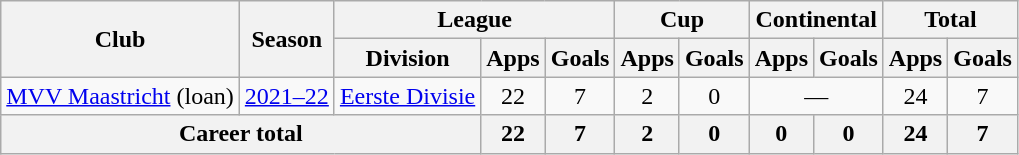<table class="wikitable" Style="text-align: center">
<tr>
<th rowspan="2">Club</th>
<th rowspan="2">Season</th>
<th colspan="3">League</th>
<th colspan="2">Cup</th>
<th colspan="2">Continental</th>
<th colspan="2">Total</th>
</tr>
<tr>
<th>Division</th>
<th>Apps</th>
<th>Goals</th>
<th>Apps</th>
<th>Goals</th>
<th>Apps</th>
<th>Goals</th>
<th>Apps</th>
<th>Goals</th>
</tr>
<tr>
<td rowspan="1"><a href='#'>MVV Maastricht</a> (loan)</td>
<td><a href='#'>2021–22</a></td>
<td rowspan="1"><a href='#'>Eerste Divisie</a></td>
<td>22</td>
<td>7</td>
<td>2</td>
<td>0</td>
<td colspan="2">—</td>
<td>24</td>
<td>7</td>
</tr>
<tr>
<th colspan="3">Career total</th>
<th>22</th>
<th>7</th>
<th>2</th>
<th>0</th>
<th>0</th>
<th>0</th>
<th>24</th>
<th>7</th>
</tr>
</table>
